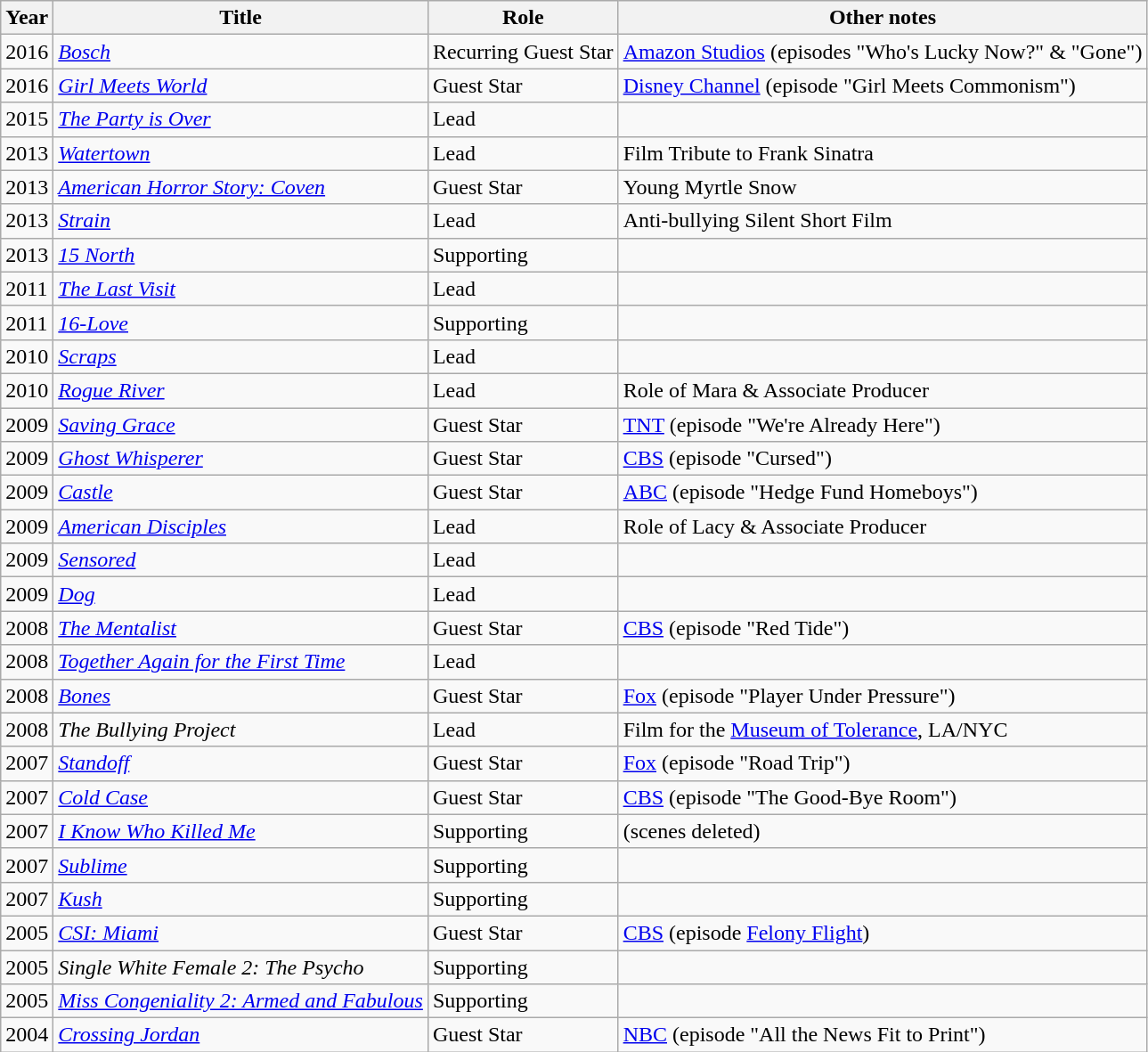<table class="wikitable">
<tr>
<th>Year</th>
<th>Title</th>
<th>Role</th>
<th>Other notes</th>
</tr>
<tr>
<td>2016</td>
<td><em><a href='#'>Bosch</a></em></td>
<td>Recurring Guest Star</td>
<td><a href='#'>Amazon Studios</a> (episodes "Who's Lucky Now?" & "Gone")</td>
</tr>
<tr>
<td>2016</td>
<td><em><a href='#'>Girl Meets World</a></em></td>
<td>Guest Star</td>
<td><a href='#'>Disney Channel</a> (episode "Girl Meets Commonism")</td>
</tr>
<tr>
<td>2015</td>
<td><em><a href='#'>The Party is Over</a></em></td>
<td>Lead</td>
<td></td>
</tr>
<tr>
<td>2013</td>
<td><em><a href='#'>Watertown</a></em></td>
<td>Lead</td>
<td>Film Tribute to Frank Sinatra</td>
</tr>
<tr>
<td>2013</td>
<td><em><a href='#'>American Horror Story: Coven</a></em></td>
<td>Guest Star</td>
<td>Young Myrtle Snow</td>
</tr>
<tr>
<td>2013</td>
<td><em><a href='#'>Strain</a></em></td>
<td>Lead</td>
<td>Anti-bullying Silent Short Film</td>
</tr>
<tr>
<td>2013</td>
<td><em><a href='#'>15 North</a></em></td>
<td>Supporting</td>
<td></td>
</tr>
<tr>
<td>2011</td>
<td><em><a href='#'>The Last Visit</a></em></td>
<td>Lead</td>
<td></td>
</tr>
<tr>
<td>2011</td>
<td><em><a href='#'>16-Love</a></em></td>
<td>Supporting</td>
<td></td>
</tr>
<tr>
<td>2010</td>
<td><em><a href='#'>Scraps</a></em></td>
<td>Lead</td>
<td></td>
</tr>
<tr>
<td>2010</td>
<td><em><a href='#'>Rogue River</a></em></td>
<td>Lead</td>
<td>Role of Mara & Associate Producer</td>
</tr>
<tr>
<td>2009</td>
<td><em><a href='#'>Saving Grace</a></em></td>
<td>Guest Star</td>
<td><a href='#'>TNT</a> (episode "We're Already Here")</td>
</tr>
<tr>
<td>2009</td>
<td><em><a href='#'>Ghost Whisperer</a></em></td>
<td>Guest Star</td>
<td><a href='#'>CBS</a> (episode "Cursed")</td>
</tr>
<tr>
<td>2009</td>
<td><em><a href='#'>Castle</a></em></td>
<td>Guest Star</td>
<td><a href='#'>ABC</a> (episode "Hedge Fund Homeboys")</td>
</tr>
<tr>
<td>2009</td>
<td><em><a href='#'>American Disciples</a></em></td>
<td>Lead</td>
<td>Role of Lacy & Associate Producer</td>
</tr>
<tr>
<td>2009</td>
<td><em><a href='#'>Sensored</a></em></td>
<td>Lead</td>
<td></td>
</tr>
<tr>
<td>2009</td>
<td><em><a href='#'>Dog</a></em></td>
<td>Lead</td>
<td></td>
</tr>
<tr>
<td>2008</td>
<td><em><a href='#'>The Mentalist</a></em></td>
<td>Guest Star</td>
<td><a href='#'>CBS</a> (episode "Red Tide")</td>
</tr>
<tr>
<td>2008</td>
<td><em><a href='#'>Together Again for the First Time</a></em></td>
<td>Lead</td>
<td></td>
</tr>
<tr>
<td>2008</td>
<td><em><a href='#'>Bones</a></em></td>
<td>Guest Star</td>
<td><a href='#'>Fox</a> (episode "Player Under Pressure")</td>
</tr>
<tr>
<td>2008</td>
<td><em>The Bullying Project</em></td>
<td>Lead</td>
<td>Film for the <a href='#'>Museum of Tolerance</a>, LA/NYC</td>
</tr>
<tr>
<td>2007</td>
<td><em><a href='#'>Standoff</a></em></td>
<td>Guest Star</td>
<td><a href='#'>Fox</a> (episode "Road Trip")</td>
</tr>
<tr>
<td>2007</td>
<td><em><a href='#'>Cold Case</a></em></td>
<td>Guest Star</td>
<td><a href='#'>CBS</a> (episode "The Good-Bye Room")</td>
</tr>
<tr>
<td>2007</td>
<td><em><a href='#'>I Know Who Killed Me</a></em></td>
<td>Supporting</td>
<td>(scenes deleted)</td>
</tr>
<tr>
<td>2007</td>
<td><em><a href='#'>Sublime</a></em></td>
<td>Supporting</td>
<td></td>
</tr>
<tr>
<td>2007</td>
<td><em><a href='#'>Kush</a></em></td>
<td>Supporting</td>
<td></td>
</tr>
<tr>
<td>2005</td>
<td><em><a href='#'>CSI: Miami</a></em></td>
<td>Guest Star</td>
<td><a href='#'>CBS</a> (episode <a href='#'>Felony Flight</a>)</td>
</tr>
<tr>
<td>2005</td>
<td><em>Single White Female 2: The Psycho</em></td>
<td>Supporting</td>
<td></td>
</tr>
<tr>
<td>2005</td>
<td><em><a href='#'>Miss Congeniality 2: Armed and Fabulous</a></em></td>
<td>Supporting</td>
<td></td>
</tr>
<tr>
<td>2004</td>
<td><em><a href='#'>Crossing Jordan</a></em></td>
<td>Guest Star</td>
<td><a href='#'>NBC</a> (episode "All the News Fit to Print")</td>
</tr>
</table>
